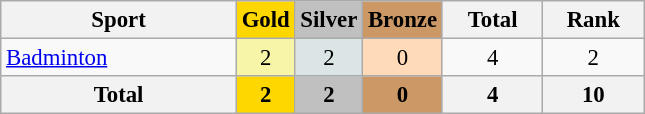<table class="wikitable sortable" style="text-align:center; font-size:95%">
<tr>
<th width=150>Sport</th>
<th style="background-color:gold; width=60;"><strong>Gold</strong></th>
<th style="background-color:silver; width=60;"><strong>Silver</strong></th>
<th style="background-color:#cc9966; width=60;"><strong>Bronze</strong></th>
<th width=60>Total</th>
<th width=60>Rank</th>
</tr>
<tr>
<td align=left> <a href='#'>Badminton</a></td>
<td bgcolor=#f7f6a8>2</td>
<td bgcolor=#dce5e5>2</td>
<td bgcolor=#ffdab9>0</td>
<td>4</td>
<td>2</td>
</tr>
<tr>
<th>Total</th>
<th style="background-color:gold; width=60;">2</th>
<th style="background-color:silver; width=60;">2</th>
<th style="background-color:#cc9966; width=60;">0</th>
<th>4</th>
<th>10</th>
</tr>
</table>
